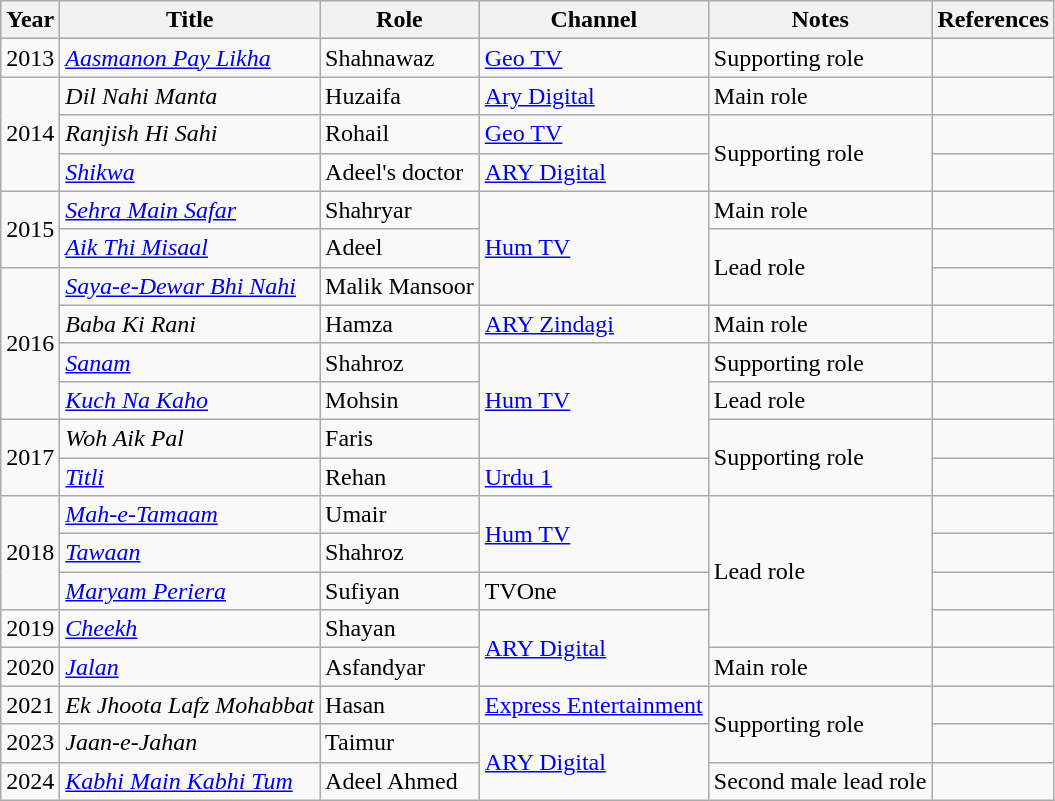<table class="wikitable sortable">
<tr>
<th>Year</th>
<th>Title</th>
<th>Role</th>
<th>Channel</th>
<th>Notes</th>
<th>References</th>
</tr>
<tr>
<td>2013</td>
<td><em><a href='#'>Aasmanon Pay Likha</a></em></td>
<td>Shahnawaz</td>
<td><a href='#'>Geo TV</a></td>
<td>Supporting role</td>
<td></td>
</tr>
<tr>
<td rowspan="3">2014</td>
<td><em>Dil Nahi Manta</em></td>
<td>Huzaifa</td>
<td><a href='#'>Ary Digital</a></td>
<td>Main role</td>
<td></td>
</tr>
<tr>
<td><em>Ranjish Hi Sahi</em></td>
<td>Rohail</td>
<td><a href='#'>Geo TV</a></td>
<td rowspan="2">Supporting role</td>
<td></td>
</tr>
<tr>
<td><em><a href='#'>Shikwa</a></em></td>
<td>Adeel's doctor</td>
<td><a href='#'>ARY Digital</a></td>
<td></td>
</tr>
<tr>
<td rowspan="2">2015</td>
<td><em><a href='#'>Sehra Main Safar</a></em></td>
<td>Shahryar</td>
<td rowspan="3"><a href='#'>Hum TV</a></td>
<td>Main role</td>
<td></td>
</tr>
<tr>
<td><em><a href='#'>Aik Thi Misaal</a></em></td>
<td>Adeel</td>
<td rowspan="2">Lead role</td>
<td></td>
</tr>
<tr>
<td rowspan="4">2016</td>
<td><em><a href='#'>Saya-e-Dewar Bhi Nahi</a></em></td>
<td>Malik Mansoor</td>
<td></td>
</tr>
<tr>
<td><em>Baba Ki Rani</em></td>
<td>Hamza</td>
<td><a href='#'>ARY Zindagi</a></td>
<td>Main role</td>
<td></td>
</tr>
<tr>
<td><em><a href='#'>Sanam</a></em></td>
<td>Shahroz</td>
<td rowspan="3"><a href='#'>Hum TV</a></td>
<td>Supporting role</td>
<td></td>
</tr>
<tr>
<td><em><a href='#'>Kuch Na Kaho</a></em></td>
<td>Mohsin</td>
<td>Lead role</td>
<td></td>
</tr>
<tr>
<td rowspan="2">2017</td>
<td><em>Woh Aik Pal</em></td>
<td>Faris</td>
<td rowspan="2">Supporting role</td>
<td></td>
</tr>
<tr>
<td><em><a href='#'>Titli</a></em></td>
<td>Rehan</td>
<td><a href='#'>Urdu 1</a></td>
<td></td>
</tr>
<tr>
<td rowspan="3">2018</td>
<td><em><a href='#'>Mah-e-Tamaam</a></em></td>
<td>Umair</td>
<td rowspan="2"><a href='#'>Hum TV</a></td>
<td rowspan="4">Lead role</td>
<td></td>
</tr>
<tr>
<td><em><a href='#'>Tawaan</a></em></td>
<td>Shahroz</td>
<td></td>
</tr>
<tr>
<td><em><a href='#'>Maryam Periera</a></em></td>
<td>Sufiyan</td>
<td>TVOne</td>
<td></td>
</tr>
<tr>
<td>2019</td>
<td><em><a href='#'>Cheekh</a></em></td>
<td>Shayan</td>
<td rowspan="2"><a href='#'>ARY Digital</a></td>
<td></td>
</tr>
<tr>
<td>2020</td>
<td><em><a href='#'>Jalan</a></em></td>
<td>Asfandyar</td>
<td>Main role</td>
<td></td>
</tr>
<tr>
<td>2021</td>
<td><em>Ek Jhoota Lafz Mohabbat</em></td>
<td>Hasan</td>
<td><a href='#'>Express Entertainment</a></td>
<td rowspan="2">Supporting role</td>
<td></td>
</tr>
<tr>
<td>2023</td>
<td><em>Jaan-e-Jahan</em></td>
<td>Taimur</td>
<td rowspan="2"><a href='#'>ARY Digital</a></td>
<td></td>
</tr>
<tr>
<td>2024</td>
<td><em><a href='#'>Kabhi Main Kabhi Tum</a></em></td>
<td>Adeel Ahmed</td>
<td>Second male lead role</td>
<td></td>
</tr>
</table>
